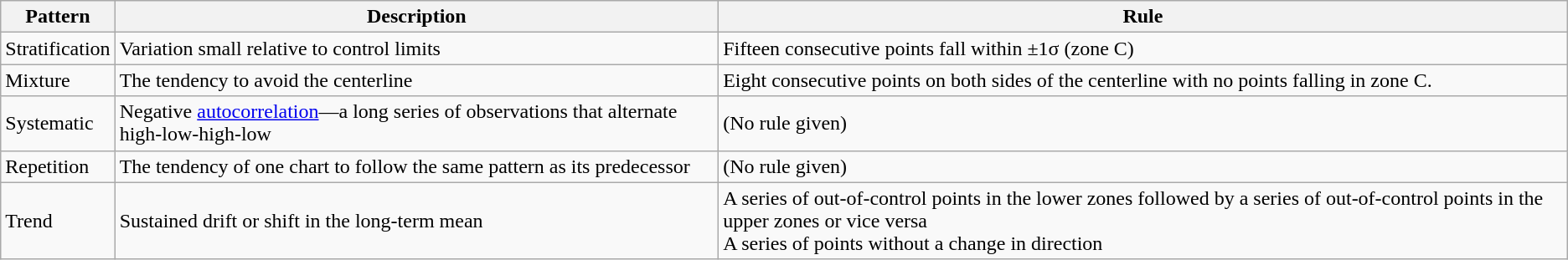<table class="wikitable" align=center>
<tr>
<th>Pattern</th>
<th>Description</th>
<th>Rule</th>
</tr>
<tr>
<td>Stratification</td>
<td>Variation small relative to control limits</td>
<td>Fifteen consecutive points fall within ±1σ (zone C)</td>
</tr>
<tr>
<td>Mixture</td>
<td>The tendency to avoid the centerline</td>
<td>Eight consecutive points on both sides of the centerline with no points falling in zone C.</td>
</tr>
<tr>
<td>Systematic</td>
<td>Negative <a href='#'>autocorrelation</a>—a long series of observations that alternate high-low-high-low</td>
<td>(No rule given)</td>
</tr>
<tr>
<td>Repetition</td>
<td>The tendency of one chart to follow the same pattern as its predecessor</td>
<td>(No rule given)</td>
</tr>
<tr>
<td>Trend</td>
<td>Sustained drift or shift in the long-term mean</td>
<td>A series of out-of-control points in the lower zones followed by a series of out-of-control points in the upper zones or vice versa<br>A series of points without a change in direction</td>
</tr>
</table>
